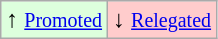<table class="wikitable" align="center">
<tr>
<td style="background:#ddffdd">↑ <small><a href='#'>Promoted</a></small></td>
<td style="background:#ffcccc">↓ <small><a href='#'>Relegated</a></small></td>
</tr>
</table>
